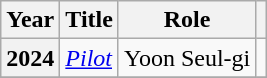<table class="wikitable plainrowheaders sortable">
<tr>
<th scope="col">Year</th>
<th scope="col">Title</th>
<th scope="col">Role</th>
<th scope="col" class="unsortable"></th>
</tr>
<tr>
<th scope="row">2024</th>
<td><em><a href='#'>Pilot</a></em></td>
<td>Yoon Seul-gi</td>
<td style="text-align:center"></td>
</tr>
<tr>
</tr>
</table>
